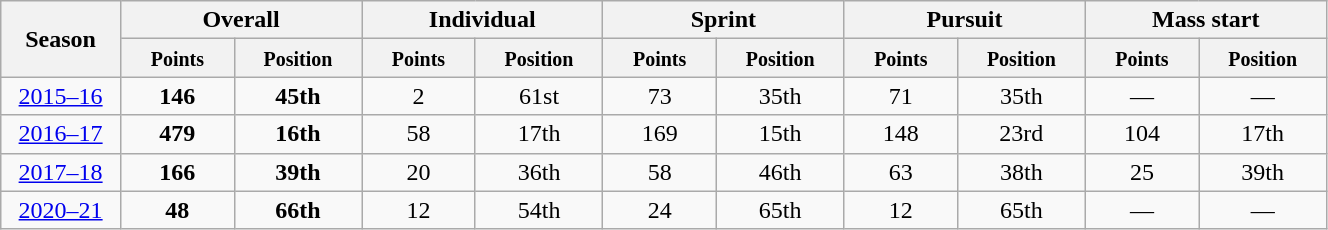<table class="wikitable" style="text-align:center;" width="70%">
<tr class="hintergrundfarbe5">
<th rowspan="2" style="width:4%;">Season</th>
<th colspan="2">Overall</th>
<th colspan="2">Individual</th>
<th colspan="2">Sprint</th>
<th colspan="2">Pursuit</th>
<th colspan="2">Mass start</th>
</tr>
<tr class="hintergrundfarbe5">
<th style="width:5%;"><small>Points</small></th>
<th style="width:5%;"><small>Position</small></th>
<th style="width:5%;"><small>Points</small></th>
<th style="width:5%;"><small>Position</small></th>
<th style="width:5%;"><small>Points</small></th>
<th style="width:5%;"><small>Position</small></th>
<th style="width:5%;"><small>Points</small></th>
<th style="width:5%;"><small>Position</small></th>
<th style="width:5%;"><small>Points</small></th>
<th style="width:5%;"><small>Position</small></th>
</tr>
<tr>
<td><a href='#'>2015–16</a></td>
<td><strong>146</strong></td>
<td><strong>45th</strong></td>
<td>2</td>
<td>61st</td>
<td>73</td>
<td>35th</td>
<td>71</td>
<td>35th</td>
<td>—</td>
<td>—</td>
</tr>
<tr>
<td><a href='#'>2016–17</a></td>
<td><strong>479</strong></td>
<td><strong>16th</strong></td>
<td>58</td>
<td>17th</td>
<td>169</td>
<td>15th</td>
<td>148</td>
<td>23rd</td>
<td>104</td>
<td>17th</td>
</tr>
<tr>
<td><a href='#'>2017–18</a></td>
<td><strong>166</strong></td>
<td><strong>39th</strong></td>
<td>20</td>
<td>36th</td>
<td>58</td>
<td>46th</td>
<td>63</td>
<td>38th</td>
<td>25</td>
<td>39th</td>
</tr>
<tr>
<td><a href='#'>2020–21</a></td>
<td><strong>48</strong></td>
<td><strong>66th</strong></td>
<td>12</td>
<td>54th</td>
<td>24</td>
<td>65th</td>
<td>12</td>
<td>65th</td>
<td>―</td>
<td>―</td>
</tr>
</table>
